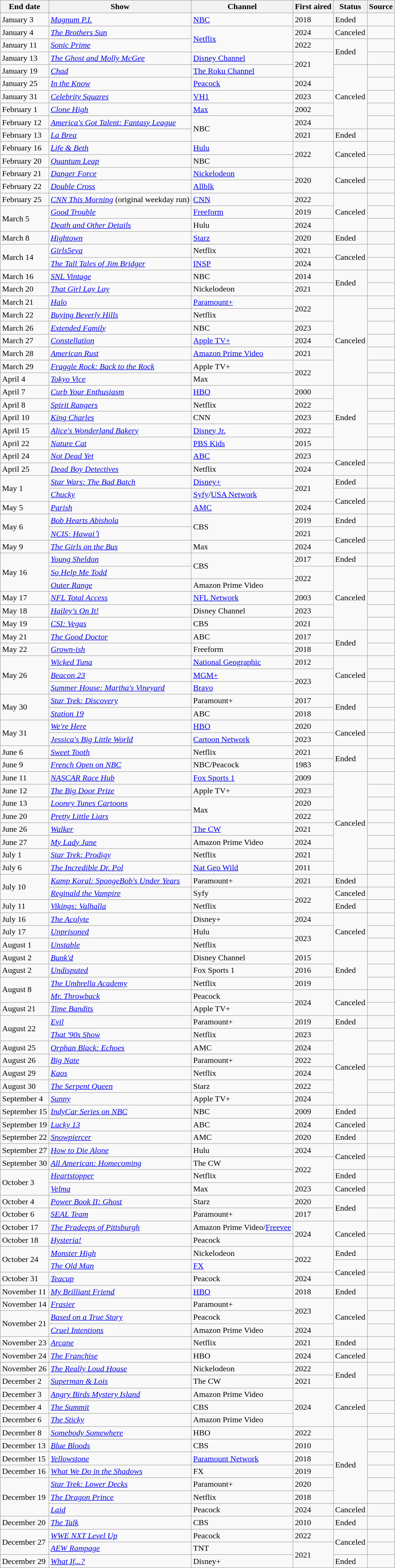<table class="wikitable sortable">
<tr>
<th>End date</th>
<th>Show</th>
<th>Channel</th>
<th>First aired</th>
<th>Status</th>
<th>Source</th>
</tr>
<tr>
<td>January 3</td>
<td><em><a href='#'>Magnum P.I.</a></em></td>
<td><a href='#'>NBC</a></td>
<td>2018</td>
<td>Ended</td>
<td></td>
</tr>
<tr>
<td>January 4</td>
<td><em><a href='#'>The Brothers Sun</a></em></td>
<td rowspan="2"><a href='#'>Netflix</a></td>
<td>2024</td>
<td>Canceled</td>
<td></td>
</tr>
<tr>
<td>January 11</td>
<td><em><a href='#'>Sonic Prime</a></em></td>
<td>2022</td>
<td rowspan="2">Ended</td>
<td></td>
</tr>
<tr>
<td>January 13</td>
<td><em><a href='#'>The Ghost and Molly McGee</a></em></td>
<td><a href='#'>Disney Channel</a></td>
<td rowspan="2">2021</td>
<td></td>
</tr>
<tr>
<td>January 19</td>
<td><em><a href='#'>Chad</a></em></td>
<td><a href='#'>The Roku Channel</a></td>
<td rowspan="5">Canceled</td>
<td></td>
</tr>
<tr>
<td>January 25</td>
<td><em><a href='#'>In the Know</a></em></td>
<td><a href='#'>Peacock</a></td>
<td>2024</td>
<td></td>
</tr>
<tr>
<td>January 31</td>
<td><em><a href='#'>Celebrity Squares</a></em></td>
<td><a href='#'>VH1</a></td>
<td>2023</td>
<td></td>
</tr>
<tr>
<td>February 1</td>
<td><em><a href='#'>Clone High</a></em></td>
<td><a href='#'>Max</a></td>
<td>2002</td>
<td></td>
</tr>
<tr>
<td>February 12</td>
<td><em><a href='#'>America's Got Talent: Fantasy League</a></em></td>
<td rowspan="2">NBC</td>
<td>2024</td>
<td></td>
</tr>
<tr>
<td>February 13</td>
<td><em><a href='#'>La Brea</a></em></td>
<td>2021</td>
<td>Ended</td>
<td></td>
</tr>
<tr>
<td>February 16</td>
<td><em><a href='#'>Life & Beth</a></em></td>
<td><a href='#'>Hulu</a></td>
<td rowspan="2">2022</td>
<td rowspan="2">Canceled</td>
<td></td>
</tr>
<tr>
<td>February 20</td>
<td><em><a href='#'>Quantum Leap</a></em></td>
<td>NBC</td>
<td></td>
</tr>
<tr>
<td>February 21</td>
<td><em><a href='#'>Danger Force</a></em></td>
<td><a href='#'>Nickelodeon</a></td>
<td rowspan="2">2020</td>
<td rowspan="2">Canceled</td>
<td></td>
</tr>
<tr>
<td>February 22</td>
<td><em><a href='#'>Double Cross</a></em></td>
<td><a href='#'>Allblk</a></td>
<td></td>
</tr>
<tr>
<td>February 25</td>
<td><em><a href='#'>CNN This Morning</a></em> (original weekday run)</td>
<td><a href='#'>CNN</a></td>
<td>2022</td>
<td rowspan="3">Canceled</td>
<td></td>
</tr>
<tr>
<td rowspan="2">March 5</td>
<td><em><a href='#'>Good Trouble</a></em></td>
<td><a href='#'>Freeform</a></td>
<td>2019</td>
<td></td>
</tr>
<tr>
<td><em><a href='#'>Death and Other Details</a></em></td>
<td>Hulu</td>
<td>2024</td>
<td></td>
</tr>
<tr>
<td>March 8</td>
<td><em><a href='#'>Hightown</a></em></td>
<td><a href='#'>Starz</a></td>
<td>2020</td>
<td>Ended</td>
<td></td>
</tr>
<tr>
<td rowspan="2">March 14</td>
<td><em><a href='#'>Girls5eva</a></em></td>
<td>Netflix</td>
<td>2021</td>
<td rowspan="2">Canceled</td>
<td></td>
</tr>
<tr>
<td><em><a href='#'>The Tall Tales of Jim Bridger</a></em></td>
<td><a href='#'>INSP</a></td>
<td>2024</td>
<td></td>
</tr>
<tr>
<td>March 16</td>
<td><em><a href='#'>SNL Vintage</a></em></td>
<td>NBC</td>
<td>2014</td>
<td rowspan="2">Ended</td>
<td></td>
</tr>
<tr>
<td>March 20</td>
<td><em><a href='#'>That Girl Lay Lay</a></em></td>
<td>Nickelodeon</td>
<td>2021</td>
<td></td>
</tr>
<tr>
<td>March 21</td>
<td><em><a href='#'>Halo</a></em></td>
<td><a href='#'>Paramount+</a></td>
<td rowspan="2">2022</td>
<td rowspan="7">Canceled</td>
<td></td>
</tr>
<tr>
<td>March 22</td>
<td><em><a href='#'>Buying Beverly Hills</a></em></td>
<td>Netflix</td>
<td></td>
</tr>
<tr>
<td>March 26</td>
<td><em><a href='#'>Extended Family</a></em></td>
<td>NBC</td>
<td>2023</td>
<td></td>
</tr>
<tr>
<td>March 27</td>
<td><em><a href='#'>Constellation</a></em></td>
<td><a href='#'>Apple TV+</a></td>
<td>2024</td>
<td></td>
</tr>
<tr>
<td>March 28</td>
<td><em><a href='#'>American Rust</a></em></td>
<td><a href='#'>Amazon Prime Video</a></td>
<td>2021</td>
<td></td>
</tr>
<tr>
<td>March 29</td>
<td><em><a href='#'>Fraggle Rock: Back to the Rock</a></em></td>
<td>Apple TV+</td>
<td rowspan="2">2022</td>
<td></td>
</tr>
<tr>
<td>April 4</td>
<td><em><a href='#'>Tokyo Vice</a></em></td>
<td>Max</td>
<td></td>
</tr>
<tr>
<td>April 7</td>
<td><em><a href='#'>Curb Your Enthusiasm</a></em></td>
<td><a href='#'>HBO</a></td>
<td>2000</td>
<td rowspan="5">Ended</td>
<td></td>
</tr>
<tr>
<td>April 8</td>
<td><em><a href='#'>Spirit Rangers</a></em></td>
<td>Netflix</td>
<td>2022</td>
<td></td>
</tr>
<tr>
<td>April 10</td>
<td><em><a href='#'>King Charles</a></em></td>
<td>CNN</td>
<td>2023</td>
<td></td>
</tr>
<tr>
<td>April 15</td>
<td><em><a href='#'>Alice's Wonderland Bakery</a></em></td>
<td><a href='#'>Disney Jr.</a></td>
<td>2022</td>
<td></td>
</tr>
<tr>
<td>April 22</td>
<td><em><a href='#'>Nature Cat</a></em></td>
<td><a href='#'>PBS Kids</a></td>
<td>2015</td>
<td></td>
</tr>
<tr>
<td>April 24</td>
<td><em><a href='#'>Not Dead Yet</a></em></td>
<td><a href='#'>ABC</a></td>
<td>2023</td>
<td rowspan="2">Canceled</td>
<td></td>
</tr>
<tr>
<td>April 25</td>
<td><em><a href='#'>Dead Boy Detectives</a></em></td>
<td>Netflix</td>
<td>2024</td>
<td></td>
</tr>
<tr>
<td rowspan="2">May 1</td>
<td><em><a href='#'>Star Wars: The Bad Batch</a></em></td>
<td><a href='#'>Disney+</a></td>
<td rowspan="2">2021</td>
<td>Ended</td>
<td></td>
</tr>
<tr>
<td><em><a href='#'>Chucky</a></em></td>
<td><a href='#'>Syfy</a>/<a href='#'>USA Network</a></td>
<td rowspan="2">Canceled</td>
<td></td>
</tr>
<tr>
<td>May 5</td>
<td><em><a href='#'>Parish</a></em></td>
<td><a href='#'>AMC</a></td>
<td>2024</td>
<td></td>
</tr>
<tr>
<td rowspan="2">May 6</td>
<td><em><a href='#'>Bob Hearts Abishola</a></em></td>
<td rowspan="2">CBS</td>
<td>2019</td>
<td>Ended</td>
<td></td>
</tr>
<tr>
<td><em><a href='#'>NCIS: Hawaiʻi</a></em></td>
<td>2021</td>
<td rowspan="2">Canceled</td>
<td></td>
</tr>
<tr>
<td>May 9</td>
<td><em><a href='#'>The Girls on the Bus</a></em></td>
<td>Max</td>
<td>2024</td>
<td></td>
</tr>
<tr>
<td rowspan="3">May 16</td>
<td><em><a href='#'>Young Sheldon</a></em></td>
<td rowspan="2">CBS</td>
<td>2017</td>
<td>Ended</td>
<td></td>
</tr>
<tr>
<td><em><a href='#'>So Help Me Todd</a></em></td>
<td rowspan="2">2022</td>
<td rowspan="5">Canceled</td>
<td></td>
</tr>
<tr>
<td><em><a href='#'>Outer Range</a></em></td>
<td>Amazon Prime Video</td>
<td></td>
</tr>
<tr>
<td>May 17</td>
<td><em><a href='#'>NFL Total Access</a></em></td>
<td><a href='#'>NFL Network</a></td>
<td>2003</td>
<td></td>
</tr>
<tr>
<td>May 18</td>
<td><em><a href='#'>Hailey's On It!</a></em></td>
<td>Disney Channel</td>
<td>2023</td>
<td></td>
</tr>
<tr>
<td>May 19</td>
<td><em><a href='#'>CSI: Vegas</a></em></td>
<td>CBS</td>
<td>2021</td>
<td></td>
</tr>
<tr>
<td>May 21</td>
<td><em><a href='#'>The Good Doctor</a></em></td>
<td>ABC</td>
<td>2017</td>
<td rowspan="2">Ended</td>
<td></td>
</tr>
<tr>
<td>May 22</td>
<td><em><a href='#'>Grown-ish</a></em></td>
<td>Freeform</td>
<td>2018</td>
<td></td>
</tr>
<tr>
<td rowspan="3">May 26</td>
<td><em><a href='#'>Wicked Tuna</a></em></td>
<td><a href='#'>National Geographic</a></td>
<td>2012</td>
<td rowspan="3">Canceled</td>
<td></td>
</tr>
<tr>
<td><em><a href='#'>Beacon 23</a></em></td>
<td><a href='#'>MGM+</a></td>
<td rowspan="2">2023</td>
<td></td>
</tr>
<tr>
<td><em><a href='#'>Summer House: Martha's Vineyard</a></em></td>
<td><a href='#'>Bravo</a></td>
<td></td>
</tr>
<tr>
<td rowspan="2">May 30</td>
<td><em><a href='#'>Star Trek: Discovery</a></em></td>
<td>Paramount+</td>
<td>2017</td>
<td rowspan="2">Ended</td>
<td></td>
</tr>
<tr>
<td><em><a href='#'>Station 19</a></em></td>
<td>ABC</td>
<td>2018</td>
<td></td>
</tr>
<tr>
<td rowspan="2">May 31</td>
<td><em><a href='#'>We're Here</a></em></td>
<td><a href='#'>HBO</a></td>
<td>2020</td>
<td rowspan="2">Canceled</td>
<td></td>
</tr>
<tr>
<td><em><a href='#'>Jessica's Big Little World</a></em></td>
<td><a href='#'>Cartoon Network</a></td>
<td>2023</td>
<td></td>
</tr>
<tr>
<td>June 6</td>
<td><em><a href='#'>Sweet Tooth</a></em></td>
<td>Netflix</td>
<td>2021</td>
<td rowspan=2>Ended</td>
<td></td>
</tr>
<tr>
<td>June 9</td>
<td><em><a href='#'>French Open on NBC</a></em></td>
<td>NBC/Peacock</td>
<td>1983</td>
<td></td>
</tr>
<tr>
<td>June 11</td>
<td><em><a href='#'>NASCAR Race Hub</a></em></td>
<td><a href='#'>Fox Sports 1</a></td>
<td>2009</td>
<td rowspan="8">Canceled</td>
<td></td>
</tr>
<tr>
<td>June 12</td>
<td><em><a href='#'>The Big Door Prize</a></em></td>
<td>Apple TV+</td>
<td>2023</td>
<td></td>
</tr>
<tr>
<td>June 13</td>
<td><em><a href='#'>Looney Tunes Cartoons</a></em></td>
<td rowspan="2">Max</td>
<td>2020</td>
<td></td>
</tr>
<tr>
<td>June 20</td>
<td><em><a href='#'>Pretty Little Liars</a></em></td>
<td>2022</td>
<td></td>
</tr>
<tr>
<td>June 26</td>
<td><em><a href='#'>Walker</a></em></td>
<td><a href='#'>The CW</a></td>
<td>2021</td>
<td></td>
</tr>
<tr>
<td>June 27</td>
<td><em><a href='#'>My Lady Jane</a></em></td>
<td>Amazon Prime Video</td>
<td>2024</td>
<td></td>
</tr>
<tr>
<td>July 1</td>
<td><em><a href='#'>Star Trek: Prodigy</a></em></td>
<td>Netflix</td>
<td>2021</td>
<td></td>
</tr>
<tr>
<td>July 6</td>
<td><em><a href='#'>The Incredible Dr. Pol</a></em></td>
<td><a href='#'>Nat Geo Wild</a></td>
<td>2011</td>
<td></td>
</tr>
<tr>
<td rowspan="2">July 10</td>
<td><em><a href='#'>Kamp Koral: SpongeBob's Under Years</a></em></td>
<td>Paramount+</td>
<td>2021</td>
<td>Ended</td>
<td></td>
</tr>
<tr>
<td><em><a href='#'>Reginald the Vampire</a></em></td>
<td>Syfy</td>
<td rowspan="2">2022</td>
<td>Canceled</td>
<td></td>
</tr>
<tr>
<td>July 11</td>
<td><em><a href='#'>Vikings: Valhalla</a></em></td>
<td>Netflix</td>
<td>Ended</td>
<td></td>
</tr>
<tr>
<td>July 16</td>
<td><em><a href='#'>The Acolyte</a></em></td>
<td>Disney+</td>
<td>2024</td>
<td rowspan="3">Canceled</td>
<td></td>
</tr>
<tr>
<td>July 17</td>
<td><em><a href='#'>Unprisoned</a></em></td>
<td>Hulu</td>
<td rowspan="2">2023</td>
<td></td>
</tr>
<tr>
<td>August 1</td>
<td><em><a href='#'>Unstable</a></em></td>
<td>Netflix</td>
<td></td>
</tr>
<tr>
<td>August 2</td>
<td><em><a href='#'>Bunk'd</a></em></td>
<td>Disney Channel</td>
<td>2015</td>
<td rowspan="3">Ended</td>
<td></td>
</tr>
<tr>
<td>August 2</td>
<td><em><a href='#'>Undisputed</a></em></td>
<td>Fox Sports 1</td>
<td>2016</td>
<td></td>
</tr>
<tr>
<td rowspan="2">August 8</td>
<td><em><a href='#'>The Umbrella Academy</a></em></td>
<td>Netflix</td>
<td>2019</td>
<td></td>
</tr>
<tr>
<td><em><a href='#'>Mr. Throwback</a></em></td>
<td>Peacock</td>
<td rowspan="2">2024</td>
<td rowspan="2">Canceled</td>
<td></td>
</tr>
<tr>
<td>August 21</td>
<td><em><a href='#'>Time Bandits</a></em></td>
<td>Apple TV+</td>
<td></td>
</tr>
<tr>
<td rowspan="2">August 22</td>
<td><em><a href='#'>Evil</a></em></td>
<td>Paramount+</td>
<td>2019</td>
<td>Ended</td>
<td></td>
</tr>
<tr>
<td><em><a href='#'>That '90s Show</a></em></td>
<td>Netflix</td>
<td>2023</td>
<td rowspan="6">Canceled</td>
<td></td>
</tr>
<tr>
<td>August 25</td>
<td><em><a href='#'>Orphan Black: Echoes</a></em></td>
<td>AMC</td>
<td>2024</td>
<td></td>
</tr>
<tr>
<td>August 26</td>
<td><em><a href='#'>Big Nate</a></em></td>
<td>Paramount+</td>
<td>2022</td>
<td></td>
</tr>
<tr>
<td>August 29</td>
<td><em><a href='#'>Kaos</a></em></td>
<td>Netflix</td>
<td>2024</td>
<td></td>
</tr>
<tr>
<td>August 30</td>
<td><em><a href='#'>The Serpent Queen</a></em></td>
<td>Starz</td>
<td>2022</td>
<td></td>
</tr>
<tr>
<td>September 4</td>
<td><em><a href='#'>Sunny</a></em></td>
<td>Apple TV+</td>
<td>2024</td>
<td></td>
</tr>
<tr>
<td>September 15</td>
<td><em><a href='#'>IndyCar Series on NBC</a></em></td>
<td>NBC</td>
<td>2009</td>
<td>Ended</td>
<td></td>
</tr>
<tr>
<td>September 19</td>
<td><em><a href='#'>Lucky 13</a></em></td>
<td>ABC</td>
<td>2024</td>
<td>Canceled</td>
<td></td>
</tr>
<tr>
<td>September 22</td>
<td><em><a href='#'>Snowpiercer</a></em></td>
<td>AMC</td>
<td>2020</td>
<td>Ended</td>
<td></td>
</tr>
<tr>
<td>September 27</td>
<td><em><a href='#'>How to Die Alone</a></em></td>
<td>Hulu</td>
<td>2024</td>
<td rowspan="2">Canceled</td>
<td></td>
</tr>
<tr>
<td>September 30</td>
<td><em><a href='#'>All American: Homecoming</a></em></td>
<td>The CW</td>
<td rowspan="2">2022</td>
<td></td>
</tr>
<tr>
<td rowspan="2">October 3</td>
<td><em><a href='#'>Heartstopper</a></em></td>
<td>Netflix</td>
<td>Ended</td>
<td></td>
</tr>
<tr>
<td><em><a href='#'>Velma</a></em></td>
<td>Max</td>
<td>2023</td>
<td>Canceled</td>
<td></td>
</tr>
<tr>
<td>October 4</td>
<td><em><a href='#'>Power Book II: Ghost</a></em></td>
<td>Starz</td>
<td>2020</td>
<td rowspan="2">Ended</td>
<td></td>
</tr>
<tr>
<td>October 6</td>
<td><em><a href='#'>SEAL Team</a></em></td>
<td>Paramount+</td>
<td>2017</td>
<td></td>
</tr>
<tr>
<td>October 17</td>
<td><em><a href='#'>The Pradeeps of Pittsburgh</a></em></td>
<td>Amazon Prime Video/<a href='#'>Freevee</a></td>
<td rowspan="2">2024</td>
<td rowspan="2">Canceled</td>
<td></td>
</tr>
<tr>
<td>October 18</td>
<td><em><a href='#'>Hysteria!</a></em></td>
<td>Peacock</td>
<td></td>
</tr>
<tr>
<td rowspan="2">October 24</td>
<td><em><a href='#'>Monster High</a></em></td>
<td>Nickelodeon</td>
<td rowspan="2">2022</td>
<td>Ended</td>
<td></td>
</tr>
<tr>
<td><em><a href='#'>The Old Man</a></em></td>
<td><a href='#'>FX</a></td>
<td rowspan="2">Canceled</td>
<td></td>
</tr>
<tr>
<td>October 31</td>
<td><em><a href='#'>Teacup</a></em></td>
<td>Peacock</td>
<td>2024</td>
<td></td>
</tr>
<tr>
<td>November 11</td>
<td><em><a href='#'>My Brilliant Friend</a></em></td>
<td><a href='#'>HBO</a></td>
<td>2018</td>
<td>Ended</td>
<td></td>
</tr>
<tr>
<td>November 14</td>
<td><em><a href='#'>Frasier</a></em></td>
<td>Paramount+</td>
<td rowspan="2">2023</td>
<td rowspan="3">Canceled</td>
<td></td>
</tr>
<tr>
<td rowspan="2">November 21</td>
<td><em><a href='#'>Based on a True Story</a></em></td>
<td>Peacock</td>
<td></td>
</tr>
<tr>
<td><em><a href='#'>Cruel Intentions</a></em></td>
<td>Amazon Prime Video</td>
<td>2024</td>
<td></td>
</tr>
<tr>
<td>November 23</td>
<td><em><a href='#'>Arcane</a></em></td>
<td>Netflix</td>
<td>2021</td>
<td>Ended</td>
<td></td>
</tr>
<tr>
<td>November 24</td>
<td><em><a href='#'>The Franchise</a></em></td>
<td>HBO</td>
<td>2024</td>
<td>Canceled</td>
<td></td>
</tr>
<tr>
<td>November 26</td>
<td><em><a href='#'>The Really Loud House</a></em></td>
<td>Nickelodeon</td>
<td>2022</td>
<td rowspan="2">Ended</td>
<td></td>
</tr>
<tr>
<td>December 2</td>
<td><em><a href='#'>Superman & Lois</a></em></td>
<td>The CW</td>
<td>2021</td>
<td></td>
</tr>
<tr>
<td>December 3</td>
<td><em><a href='#'>Angry Birds Mystery Island</a></em></td>
<td>Amazon Prime Video</td>
<td rowspan="3">2024</td>
<td rowspan="3">Canceled</td>
<td></td>
</tr>
<tr>
<td>December 4</td>
<td><em><a href='#'>The Summit</a></em></td>
<td>CBS</td>
<td></td>
</tr>
<tr>
<td>December 6</td>
<td><em><a href='#'>The Sticky</a></em></td>
<td>Amazon Prime Video</td>
<td></td>
</tr>
<tr>
<td>December 8</td>
<td><em><a href='#'>Somebody Somewhere</a></em></td>
<td>HBO</td>
<td>2022</td>
<td rowspan="6">Ended</td>
<td></td>
</tr>
<tr>
<td>December 13</td>
<td><em><a href='#'>Blue Bloods</a></em></td>
<td>CBS</td>
<td>2010</td>
<td></td>
</tr>
<tr>
<td>December 15</td>
<td><em><a href='#'>Yellowstone</a></em></td>
<td><a href='#'>Paramount Network</a></td>
<td>2018</td>
<td></td>
</tr>
<tr>
<td>December 16</td>
<td><em><a href='#'>What We Do in the Shadows</a></em></td>
<td>FX</td>
<td>2019</td>
<td></td>
</tr>
<tr>
<td rowspan="3">December 19</td>
<td><em><a href='#'>Star Trek: Lower Decks</a></em></td>
<td>Paramount+</td>
<td>2020</td>
<td></td>
</tr>
<tr>
<td><em><a href='#'>The Dragon Prince</a></em></td>
<td>Netflix</td>
<td>2018</td>
<td></td>
</tr>
<tr>
<td><em><a href='#'>Laid</a></em></td>
<td>Peacock</td>
<td>2024</td>
<td>Canceled</td>
<td></td>
</tr>
<tr>
<td>December 20</td>
<td><em><a href='#'>The Talk</a></em></td>
<td>CBS</td>
<td>2010</td>
<td>Ended</td>
<td></td>
</tr>
<tr>
<td rowspan="2">December 27</td>
<td><em><a href='#'>WWE NXT Level Up</a></em></td>
<td>Peacock</td>
<td>2022</td>
<td rowspan="2">Canceled</td>
<td></td>
</tr>
<tr>
<td><em><a href='#'>AEW Rampage</a></em></td>
<td>TNT</td>
<td rowspan="2">2021</td>
<td></td>
</tr>
<tr>
<td>December 29</td>
<td><em><a href='#'>What If...?</a></em></td>
<td>Disney+</td>
<td>Ended</td>
<td></td>
</tr>
</table>
